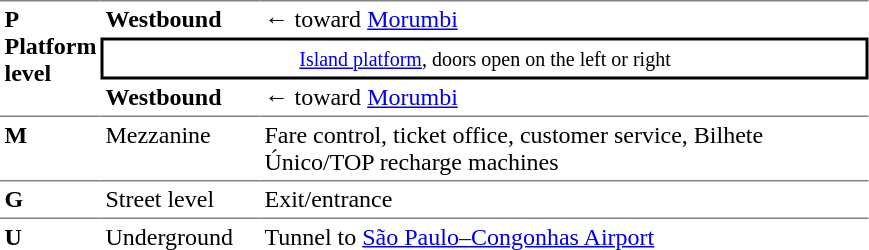<table table border=0 cellspacing=0 cellpadding=3>
<tr>
<td style="border-top:solid 1px gray;border-bottom:solid 1px gray;vertical-align:top;" rowspan=4><strong>P<br>Platform level</strong></td>
</tr>
<tr>
<td style="border-top:solid 1px gray;"><span><strong>Westbound</strong></span></td>
<td style="border-top:solid 1px gray;">←  toward <a href='#'>Morumbi</a></td>
</tr>
<tr>
<td style="border-top:solid 2px black;border-right:solid 2px black;border-left:solid 2px black;border-bottom:solid 2px black;text-align:center;" colspan=5><small><a href='#'>Island platform</a>, doors open on the left or right</small></td>
</tr>
<tr>
<td style="border-bottom:solid 1px gray;"><span><strong>Westbound</strong></span></td>
<td style="border-bottom:solid 1px gray;">←  toward <a href='#'>Morumbi</a></td>
</tr>
<tr>
<td style="vertical-align:top;"><strong>M</strong></td>
<td style="vertical-align:top;">Mezzanine</td>
<td style="vertical-align:top;">Fare control, ticket office, customer service, Bilhete Único/TOP recharge machines</td>
</tr>
<tr>
<td style="border-top:solid 1px gray;vertical-align:top;" width=50><strong>G</strong></td>
<td style="border-top:solid 1px gray;vertical-align:top;" width=100>Street level</td>
<td style="border-top:solid 1px gray;vertical-align:top;" width=400>Exit/entrance</td>
</tr>
<tr>
<td style="border-top:solid 1px gray;vertical-align:top;" width=50><strong>U</strong></td>
<td style="border-top:solid 1px gray;vertical-align:top;" width=100>Underground</td>
<td style="border-top:solid 1px gray;vertical-align:top;" width=400>Tunnel to <a href='#'>São Paulo–Congonhas Airport</a></td>
</tr>
</table>
